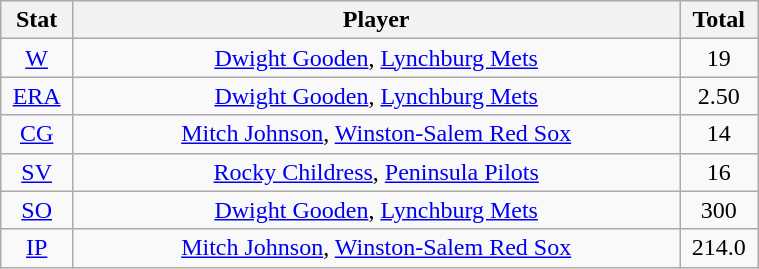<table class="wikitable" width="40%" style="text-align:center;">
<tr>
<th width="5%">Stat</th>
<th width="60%">Player</th>
<th width="5%">Total</th>
</tr>
<tr>
<td><a href='#'>W</a></td>
<td><a href='#'>Dwight Gooden</a>, <a href='#'>Lynchburg Mets</a></td>
<td>19</td>
</tr>
<tr>
<td><a href='#'>ERA</a></td>
<td><a href='#'>Dwight Gooden</a>, <a href='#'>Lynchburg Mets</a></td>
<td>2.50</td>
</tr>
<tr>
<td><a href='#'>CG</a></td>
<td><a href='#'>Mitch Johnson</a>, <a href='#'>Winston-Salem Red Sox</a></td>
<td>14</td>
</tr>
<tr>
<td><a href='#'>SV</a></td>
<td><a href='#'>Rocky Childress</a>, <a href='#'>Peninsula Pilots</a></td>
<td>16</td>
</tr>
<tr>
<td><a href='#'>SO</a></td>
<td><a href='#'>Dwight Gooden</a>, <a href='#'>Lynchburg Mets</a></td>
<td>300</td>
</tr>
<tr>
<td><a href='#'>IP</a></td>
<td><a href='#'>Mitch Johnson</a>, <a href='#'>Winston-Salem Red Sox</a></td>
<td>214.0</td>
</tr>
</table>
